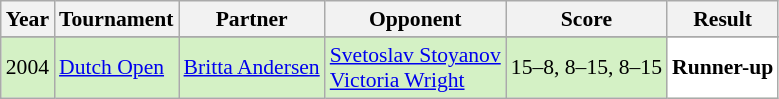<table class="sortable wikitable" style="font-size: 90%;">
<tr>
<th>Year</th>
<th>Tournament</th>
<th>Partner</th>
<th>Opponent</th>
<th>Score</th>
<th>Result</th>
</tr>
<tr>
</tr>
<tr style="background:#D4F1C5">
<td align="center">2004</td>
<td align="left"><a href='#'>Dutch Open</a></td>
<td align="left"> <a href='#'>Britta Andersen</a></td>
<td align="left"> <a href='#'>Svetoslav Stoyanov</a><br> <a href='#'>Victoria Wright</a></td>
<td align="left">15–8, 8–15, 8–15</td>
<td style="text-align:left; background:white"> <strong>Runner-up</strong></td>
</tr>
</table>
